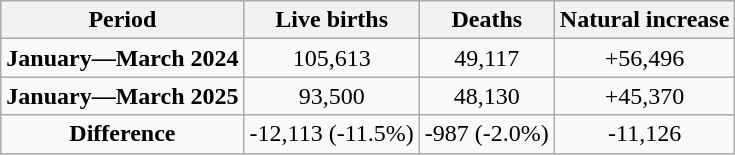<table class="wikitable"  style="text-align:center;">
<tr>
<th>Period</th>
<th>Live births</th>
<th>Deaths</th>
<th>Natural increase</th>
</tr>
<tr>
<td><strong>January—March 2024</strong></td>
<td>105,613</td>
<td>49,117</td>
<td>+56,496</td>
</tr>
<tr>
<td><strong>January—March 2025</strong></td>
<td>93,500</td>
<td>48,130</td>
<td>+45,370</td>
</tr>
<tr>
<td><strong>Difference</strong></td>
<td> -12,113 (-11.5%)</td>
<td> -987 (-2.0%)</td>
<td> -11,126</td>
</tr>
</table>
